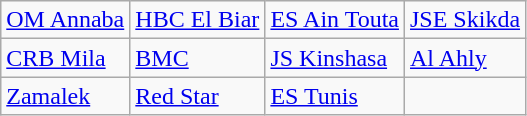<table class="wikitable">
<tr>
<td> <a href='#'>OM Annaba</a> </td>
<td> <a href='#'>HBC El Biar</a> </td>
<td> <a href='#'>ES Ain Touta</a></td>
<td> <a href='#'>JSE Skikda</a></td>
</tr>
<tr>
<td> <a href='#'>CRB Mila</a></td>
<td> <a href='#'>BMC</a></td>
<td> <a href='#'>JS Kinshasa</a></td>
<td> <a href='#'>Al Ahly</a> </td>
</tr>
<tr>
<td> <a href='#'>Zamalek</a></td>
<td> <a href='#'>Red Star</a></td>
<td> <a href='#'>ES Tunis</a> </td>
</tr>
</table>
